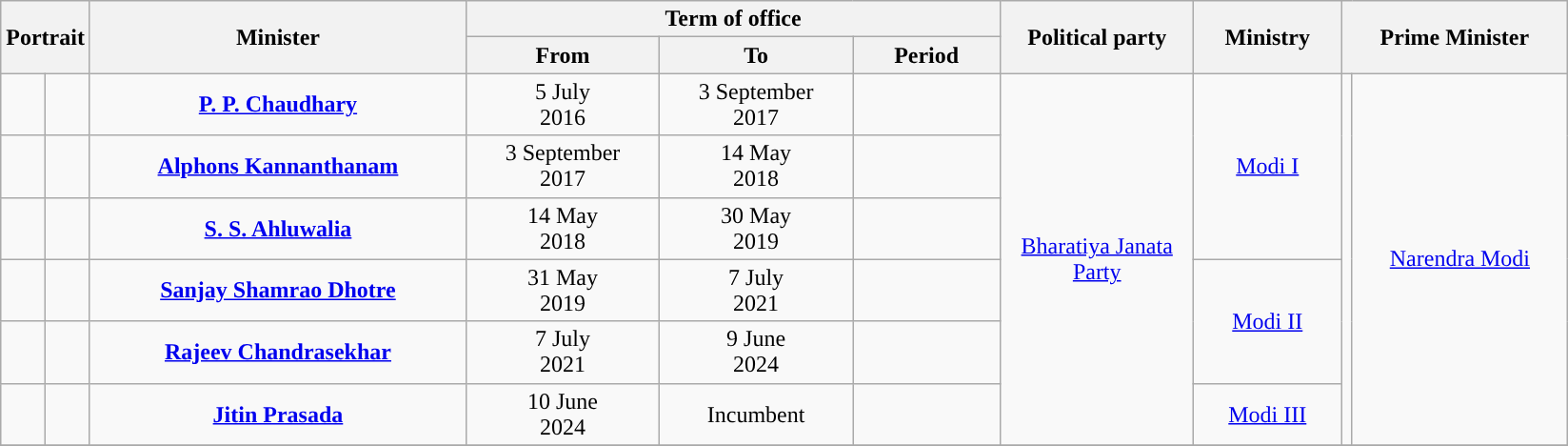<table class="wikitable" style="text-align:center">
<tr>
<th rowspan="2" colspan="2">Portrait</th>
<th rowspan="2" style="width:16em">Minister<br></th>
<th colspan="3">Term of office</th>
<th rowspan="2" style="width:8em">Political party</th>
<th rowspan="2" style="width:6em">Ministry</th>
<th rowspan="2" colspan="2">Prime Minister</th>
</tr>
<tr>
<th style="width:8em">From</th>
<th style="width:8em">To</th>
<th style="width:6em">Period</th>
</tr>
<tr>
<td></td>
<td></td>
<td><strong><a href='#'>P. P. Chaudhary</a></strong><br></td>
<td>5 July<br>2016</td>
<td>3 September<br>2017</td>
<td><strong></strong></td>
<td rowspan="6"><a href='#'>Bharatiya Janata Party</a></td>
<td rowspan="3"><a href='#'>Modi I</a></td>
<td rowspan="6"></td>
<td rowspan="6" style="width:9em"><a href='#'>Narendra Modi</a></td>
</tr>
<tr>
<td></td>
<td></td>
<td><strong><a href='#'>Alphons Kannanthanam</a></strong><br></td>
<td>3 September<br>2017</td>
<td>14 May<br>2018</td>
<td><strong></strong></td>
</tr>
<tr>
<td></td>
<td></td>
<td><strong><a href='#'>S. S. Ahluwalia</a></strong><br></td>
<td>14 May<br>2018</td>
<td>30 May<br>2019</td>
<td><strong></strong></td>
</tr>
<tr>
<td></td>
<td></td>
<td><strong><a href='#'>Sanjay Shamrao Dhotre</a></strong><br></td>
<td>31 May<br>2019</td>
<td>7 July<br>2021</td>
<td><strong></strong></td>
<td rowspan="2"><a href='#'>Modi II</a></td>
</tr>
<tr>
<td></td>
<td></td>
<td><strong><a href='#'>Rajeev Chandrasekhar</a></strong><br></td>
<td>7 July<br>2021</td>
<td>9 June<br>2024</td>
<td><strong></strong></td>
</tr>
<tr>
<td></td>
<td></td>
<td><strong><a href='#'>Jitin Prasada</a></strong><br></td>
<td>10 June<br>2024</td>
<td>Incumbent</td>
<td><strong></strong></td>
<td><a href='#'>Modi III</a></td>
</tr>
<tr>
</tr>
</table>
